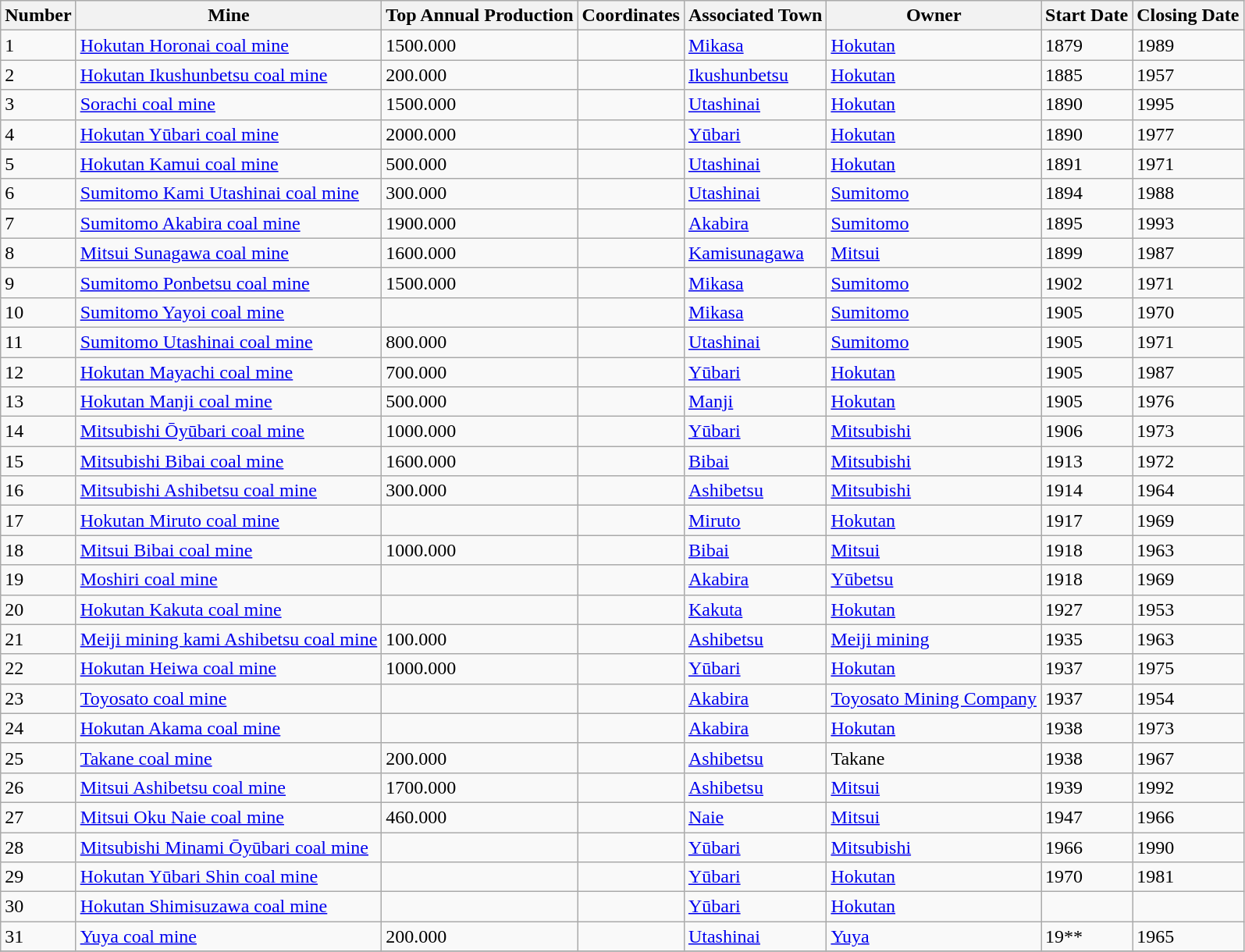<table class="wikitable sortable">
<tr>
<th><strong>Number</strong></th>
<th><strong>Mine</strong></th>
<th><strong>Top Annual Production</strong></th>
<th><strong>Coordinates</strong></th>
<th><strong>Associated Town</strong></th>
<th><strong>Owner</strong></th>
<th><span><strong>Start Date</strong></span></th>
<th><span><strong>Closing Date</strong></span></th>
</tr>
<tr>
<td>1</td>
<td><a href='#'>Hokutan Horonai coal mine</a></td>
<td>1500.000</td>
<td></td>
<td><a href='#'>Mikasa</a></td>
<td><a href='#'>Hokutan</a></td>
<td>1879</td>
<td>1989</td>
</tr>
<tr>
<td>2</td>
<td><a href='#'>Hokutan Ikushunbetsu coal mine</a></td>
<td>200.000</td>
<td></td>
<td><a href='#'>Ikushunbetsu</a></td>
<td><a href='#'>Hokutan</a></td>
<td>1885</td>
<td>1957</td>
</tr>
<tr>
<td>3</td>
<td><a href='#'>Sorachi coal mine</a></td>
<td>1500.000</td>
<td></td>
<td><a href='#'>Utashinai</a></td>
<td><a href='#'>Hokutan</a></td>
<td>1890</td>
<td>1995</td>
</tr>
<tr>
<td>4</td>
<td><a href='#'>Hokutan Yūbari coal mine</a></td>
<td>2000.000</td>
<td></td>
<td><a href='#'>Yūbari</a></td>
<td><a href='#'>Hokutan</a></td>
<td>1890</td>
<td>1977</td>
</tr>
<tr>
<td>5</td>
<td><a href='#'>Hokutan Kamui coal mine</a></td>
<td>500.000</td>
<td></td>
<td><a href='#'>Utashinai</a></td>
<td><a href='#'>Hokutan</a></td>
<td>1891</td>
<td>1971</td>
</tr>
<tr>
<td>6</td>
<td><a href='#'>Sumitomo Kami Utashinai coal mine</a></td>
<td>300.000</td>
<td></td>
<td><a href='#'>Utashinai</a></td>
<td><a href='#'>Sumitomo</a></td>
<td>1894</td>
<td>1988</td>
</tr>
<tr>
<td>7</td>
<td><a href='#'>Sumitomo Akabira coal mine</a></td>
<td>1900.000</td>
<td></td>
<td><a href='#'>Akabira</a></td>
<td><a href='#'>Sumitomo</a></td>
<td>1895</td>
<td>1993</td>
</tr>
<tr>
<td>8</td>
<td><a href='#'>Mitsui Sunagawa coal mine</a></td>
<td>1600.000</td>
<td></td>
<td><a href='#'>Kamisunagawa</a></td>
<td><a href='#'>Mitsui</a></td>
<td>1899</td>
<td>1987</td>
</tr>
<tr>
<td>9</td>
<td><a href='#'>Sumitomo Ponbetsu coal mine</a></td>
<td>1500.000</td>
<td></td>
<td><a href='#'>Mikasa</a></td>
<td><a href='#'>Sumitomo</a></td>
<td>1902</td>
<td>1971</td>
</tr>
<tr>
<td>10</td>
<td><a href='#'>Sumitomo Yayoi coal mine</a></td>
<td></td>
<td></td>
<td><a href='#'>Mikasa</a></td>
<td><a href='#'>Sumitomo</a></td>
<td>1905</td>
<td>1970</td>
</tr>
<tr>
<td>11</td>
<td><a href='#'>Sumitomo Utashinai coal mine</a></td>
<td>800.000</td>
<td></td>
<td><a href='#'>Utashinai</a></td>
<td><a href='#'>Sumitomo</a></td>
<td>1905</td>
<td>1971</td>
</tr>
<tr>
<td>12</td>
<td><a href='#'>Hokutan Mayachi coal mine</a></td>
<td>700.000</td>
<td></td>
<td><a href='#'>Yūbari</a></td>
<td><a href='#'>Hokutan</a></td>
<td>1905</td>
<td>1987</td>
</tr>
<tr>
<td>13</td>
<td><a href='#'>Hokutan Manji coal mine</a></td>
<td>500.000</td>
<td></td>
<td><a href='#'>Manji</a></td>
<td><a href='#'>Hokutan</a></td>
<td>1905</td>
<td>1976</td>
</tr>
<tr>
<td>14</td>
<td><a href='#'>Mitsubishi Ōyūbari coal mine</a></td>
<td>1000.000</td>
<td></td>
<td><a href='#'>Yūbari</a></td>
<td><a href='#'>Mitsubishi</a></td>
<td>1906</td>
<td>1973</td>
</tr>
<tr>
<td>15</td>
<td><a href='#'>Mitsubishi Bibai coal mine</a></td>
<td>1600.000</td>
<td></td>
<td><a href='#'>Bibai</a></td>
<td><a href='#'>Mitsubishi</a></td>
<td>1913</td>
<td>1972</td>
</tr>
<tr>
<td>16</td>
<td><a href='#'>Mitsubishi Ashibetsu coal mine</a></td>
<td>300.000</td>
<td></td>
<td><a href='#'>Ashibetsu</a></td>
<td><a href='#'>Mitsubishi</a></td>
<td>1914</td>
<td>1964</td>
</tr>
<tr>
<td>17</td>
<td><a href='#'>Hokutan Miruto coal mine</a></td>
<td></td>
<td></td>
<td><a href='#'>Miruto</a></td>
<td><a href='#'>Hokutan</a></td>
<td>1917</td>
<td>1969</td>
</tr>
<tr>
<td>18</td>
<td><a href='#'>Mitsui Bibai coal mine</a></td>
<td>1000.000</td>
<td></td>
<td><a href='#'>Bibai</a></td>
<td><a href='#'>Mitsui</a></td>
<td>1918</td>
<td>1963</td>
</tr>
<tr>
<td>19</td>
<td><a href='#'>Moshiri coal mine</a></td>
<td></td>
<td></td>
<td><a href='#'>Akabira</a></td>
<td><a href='#'>Yūbetsu</a></td>
<td>1918</td>
<td>1969</td>
</tr>
<tr>
<td>20</td>
<td><a href='#'>Hokutan Kakuta coal mine</a></td>
<td></td>
<td></td>
<td><a href='#'>Kakuta</a></td>
<td><a href='#'>Hokutan</a></td>
<td>1927</td>
<td>1953</td>
</tr>
<tr>
<td>21</td>
<td><a href='#'>Meiji mining kami Ashibetsu coal mine</a></td>
<td>100.000</td>
<td></td>
<td><a href='#'>Ashibetsu</a></td>
<td><a href='#'>Meiji mining</a></td>
<td>1935</td>
<td>1963</td>
</tr>
<tr>
<td>22</td>
<td><a href='#'>Hokutan Heiwa coal mine</a></td>
<td>1000.000</td>
<td></td>
<td><a href='#'>Yūbari</a></td>
<td><a href='#'>Hokutan</a></td>
<td>1937</td>
<td>1975</td>
</tr>
<tr>
<td>23</td>
<td><a href='#'>Toyosato coal mine</a></td>
<td></td>
<td></td>
<td><a href='#'>Akabira</a></td>
<td><a href='#'>Toyosato Mining Company</a></td>
<td>1937</td>
<td>1954</td>
</tr>
<tr>
<td>24</td>
<td><a href='#'>Hokutan Akama coal mine</a></td>
<td></td>
<td></td>
<td><a href='#'>Akabira</a></td>
<td><a href='#'>Hokutan</a></td>
<td>1938</td>
<td>1973</td>
</tr>
<tr>
<td>25</td>
<td><a href='#'>Takane coal mine</a></td>
<td>200.000</td>
<td></td>
<td><a href='#'>Ashibetsu</a></td>
<td>Takane</td>
<td>1938</td>
<td>1967</td>
</tr>
<tr>
<td>26</td>
<td><a href='#'>Mitsui Ashibetsu coal mine</a></td>
<td>1700.000</td>
<td></td>
<td><a href='#'>Ashibetsu</a></td>
<td><a href='#'>Mitsui</a></td>
<td>1939</td>
<td>1992</td>
</tr>
<tr>
<td>27</td>
<td><a href='#'>Mitsui Oku Naie coal mine</a></td>
<td>460.000</td>
<td></td>
<td><a href='#'>Naie</a></td>
<td><a href='#'>Mitsui</a></td>
<td>1947</td>
<td>1966</td>
</tr>
<tr>
<td>28</td>
<td><a href='#'>Mitsubishi Minami Ōyūbari coal mine</a></td>
<td></td>
<td></td>
<td><a href='#'>Yūbari</a></td>
<td><a href='#'>Mitsubishi</a></td>
<td>1966</td>
<td>1990</td>
</tr>
<tr>
<td>29</td>
<td><a href='#'>Hokutan Yūbari Shin coal mine</a></td>
<td></td>
<td></td>
<td><a href='#'>Yūbari</a></td>
<td><a href='#'>Hokutan</a></td>
<td>1970</td>
<td>1981</td>
</tr>
<tr>
<td>30</td>
<td><a href='#'>Hokutan Shimisuzawa coal mine</a></td>
<td></td>
<td></td>
<td><a href='#'>Yūbari</a></td>
<td><a href='#'>Hokutan</a></td>
<td></td>
<td></td>
</tr>
<tr>
<td>31</td>
<td><a href='#'>Yuya coal mine</a></td>
<td>200.000</td>
<td></td>
<td><a href='#'>Utashinai</a></td>
<td><a href='#'>Yuya</a></td>
<td>19**</td>
<td>1965</td>
</tr>
<tr>
</tr>
</table>
